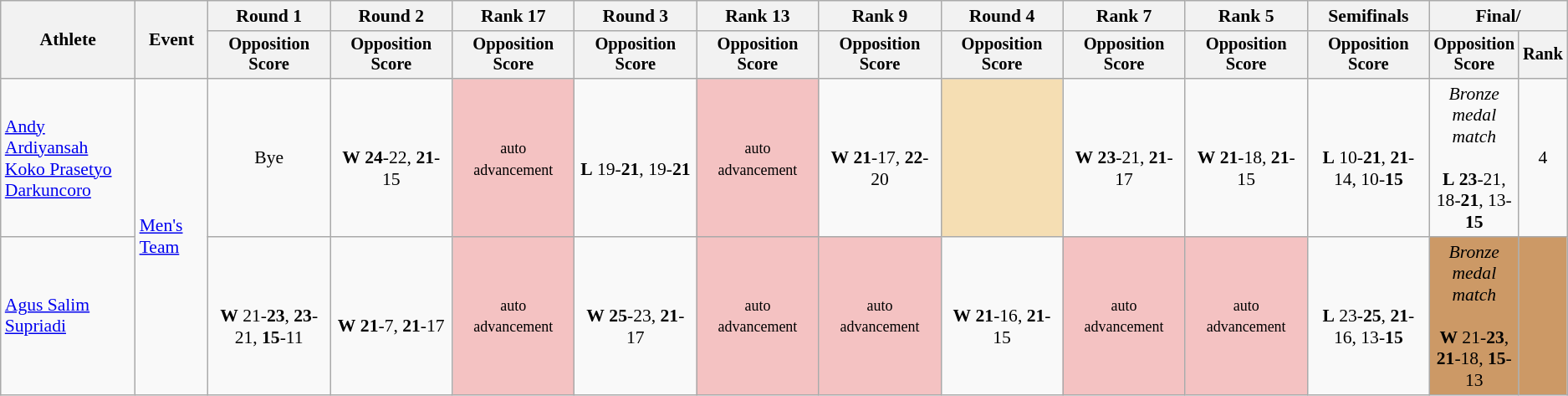<table class="wikitable" style="font-size:90%; text-align:center">
<tr>
<th width="160" rowspan="2">Athlete</th>
<th width="80" rowspan="2">Event</th>
<th width="140">Round 1</th>
<th width="140">Round 2</th>
<th width="140">Rank 17</th>
<th width="140">Round 3</th>
<th width="140">Rank 13</th>
<th width="140">Rank 9</th>
<th width="140">Round 4</th>
<th width="140">Rank 7</th>
<th width="140">Rank 5</th>
<th width="140">Semifinals</th>
<th width="110" colspan="2">Final/</th>
</tr>
<tr style="font-size:95%">
<th>Opposition<br>Score</th>
<th>Opposition<br>Score</th>
<th>Opposition<br>Score</th>
<th>Opposition<br>Score</th>
<th>Opposition<br>Score</th>
<th>Opposition<br>Score</th>
<th>Opposition<br>Score</th>
<th>Opposition<br>Score</th>
<th>Opposition<br>Score</th>
<th>Opposition<br>Score</th>
<th>Opposition<br>Score</th>
<th>Rank</th>
</tr>
<tr>
<td align=left><a href='#'>Andy Ardiyansah</a> <br> <a href='#'>Koko Prasetyo Darkuncoro</a></td>
<td align=left rowspan=2><a href='#'>Men's Team</a></td>
<td align="center">Bye</td>
<td align="center"> <br> <strong>W</strong> <strong>24</strong>-22, <strong>21</strong>-15</td>
<td style="text-align:center; background:#f4c2c2;"><small>auto<br>advancement</small></td>
<td align="center"> <br> <strong>L</strong> 19-<strong>21</strong>, 19-<strong>21</strong></td>
<td style="text-align:center; background:#f4c2c2;"><small>auto<br>advancement</small></td>
<td align="center"> <br> <strong>W</strong> <strong>21</strong>-17, <strong>22</strong>-20</td>
<td bgcolor=wheat></td>
<td align="center"> <br> <strong>W</strong> <strong>23</strong>-21, <strong>21</strong>-17</td>
<td align="center"> <br> <strong>W</strong> <strong>21</strong>-18, <strong>21</strong>-15</td>
<td align="center"> <br> <strong>L</strong> 10-<strong>21</strong>, <strong>21</strong>-14, 10-<strong>15</strong></td>
<td align="center"><em>Bronze medal match</em><br>  <br> <strong>L</strong> <strong>23</strong>-21, 18-<strong>21</strong>, 13-<strong>15</strong></td>
<td>4</td>
</tr>
<tr>
<td align=left><a href='#'>Agus Salim</a> <br> <a href='#'>Supriadi</a></td>
<td align="center"> <br> <strong>W</strong> 21-<strong>23</strong>, <strong>23</strong>-21, <strong>15</strong>-11</td>
<td align="center"> <br> <strong>W</strong> <strong>21</strong>-7, <strong>21</strong>-17</td>
<td style="text-align:center; background:#f4c2c2;"><small>auto<br>advancement</small></td>
<td align="center"> <br> <strong>W</strong> <strong>25</strong>-23, <strong>21</strong>-17</td>
<td style="text-align:center; background:#f4c2c2;"><small>auto<br>advancement</small></td>
<td style="text-align:center; background:#f4c2c2;"><small>auto<br>advancement</small></td>
<td align="center"> <br> <strong>W</strong> <strong>21</strong>-16, <strong>21</strong>-15</td>
<td style="text-align:center; background:#f4c2c2;"><small>auto<br>advancement</small></td>
<td style="text-align:center; background:#f4c2c2;"><small>auto<br>advancement</small></td>
<td align="center"> <br> <strong>L</strong> 23-<strong>25</strong>, <strong>21</strong>-16, 13-<strong>15</strong></td>
<td align="center" bgcolor=cc9966><em>Bronze medal match</em><br> <br> <strong>W</strong> 21-<strong>23</strong>, <strong>21</strong>-18, <strong>15</strong>-13</td>
<td bgcolor=cc9966></td>
</tr>
</table>
